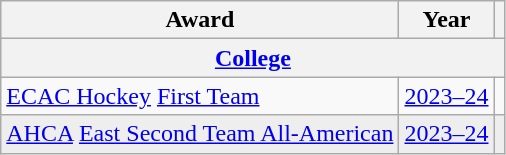<table class="wikitable">
<tr>
<th>Award</th>
<th>Year</th>
<th></th>
</tr>
<tr>
<th colspan="3"><a href='#'>College</a></th>
</tr>
<tr>
<td><a href='#'>ECAC Hockey</a> <a href='#'>First Team</a></td>
<td><a href='#'>2023–24</a></td>
<td></td>
</tr>
<tr bgcolor=eeeeee>
<td><a href='#'>AHCA</a> <a href='#'>East Second Team All-American</a></td>
<td><a href='#'>2023–24</a></td>
<td></td>
</tr>
</table>
